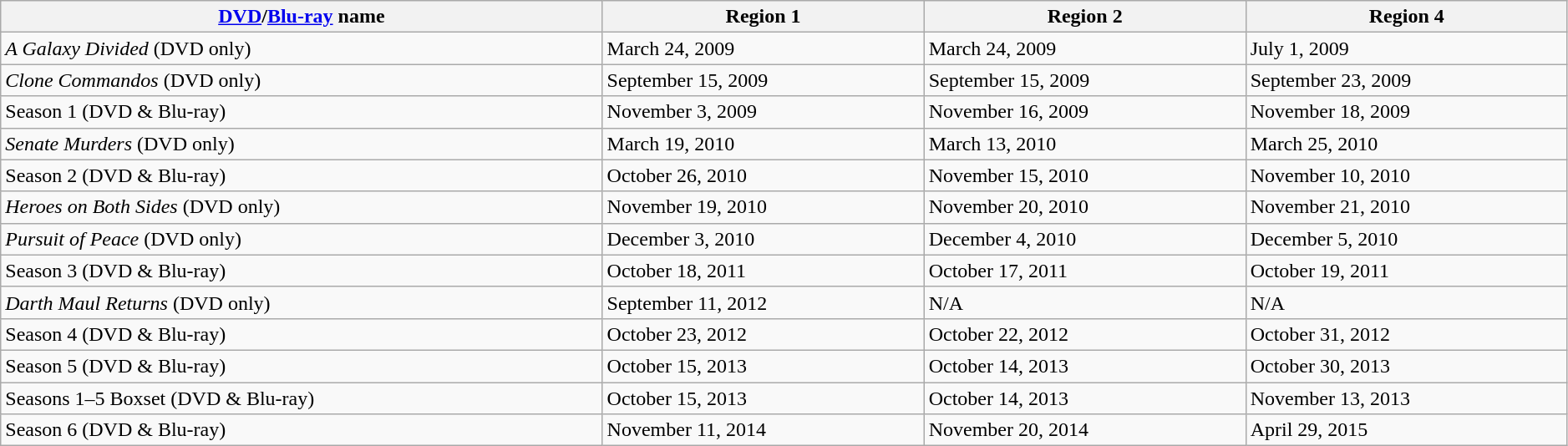<table class="wikitable" style="width:99%;">
<tr>
<th><a href='#'>DVD</a>/<a href='#'>Blu-ray</a> name</th>
<th>Region 1</th>
<th>Region 2</th>
<th>Region 4</th>
</tr>
<tr>
<td><em>A Galaxy Divided</em> (DVD only)</td>
<td>March 24, 2009</td>
<td>March 24, 2009</td>
<td>July 1, 2009</td>
</tr>
<tr>
<td><em>Clone Commandos</em> (DVD only)</td>
<td>September 15, 2009</td>
<td>September 15, 2009</td>
<td>September 23, 2009</td>
</tr>
<tr>
<td>Season 1 (DVD & Blu-ray)</td>
<td>November 3, 2009</td>
<td>November 16, 2009</td>
<td>November 18, 2009</td>
</tr>
<tr>
<td><em>Senate Murders</em> (DVD only)</td>
<td>March 19, 2010</td>
<td>March 13, 2010</td>
<td>March 25, 2010</td>
</tr>
<tr>
<td>Season 2 (DVD & Blu-ray)</td>
<td>October 26, 2010</td>
<td>November 15, 2010</td>
<td>November 10, 2010</td>
</tr>
<tr>
<td><em>Heroes on Both Sides</em> (DVD only)</td>
<td>November 19, 2010</td>
<td>November 20, 2010</td>
<td>November 21, 2010</td>
</tr>
<tr>
<td><em>Pursuit of Peace</em> (DVD only)</td>
<td>December 3, 2010</td>
<td>December 4, 2010</td>
<td>December 5, 2010</td>
</tr>
<tr>
<td>Season 3 (DVD & Blu-ray)</td>
<td>October 18, 2011</td>
<td>October 17, 2011</td>
<td>October 19, 2011</td>
</tr>
<tr>
<td><em>Darth Maul Returns</em> (DVD only)</td>
<td>September 11, 2012</td>
<td>N/A</td>
<td>N/A</td>
</tr>
<tr>
<td>Season 4 (DVD & Blu-ray)</td>
<td>October 23, 2012</td>
<td>October 22, 2012</td>
<td>October 31, 2012</td>
</tr>
<tr>
<td>Season 5 (DVD & Blu-ray)</td>
<td>October 15, 2013</td>
<td>October 14, 2013</td>
<td>October 30, 2013</td>
</tr>
<tr>
<td>Seasons 1–5 Boxset (DVD & Blu-ray)</td>
<td>October 15, 2013</td>
<td>October 14, 2013</td>
<td>November 13, 2013</td>
</tr>
<tr>
<td>Season 6 (DVD & Blu-ray)</td>
<td>November 11, 2014</td>
<td>November 20, 2014</td>
<td>April 29, 2015</td>
</tr>
</table>
